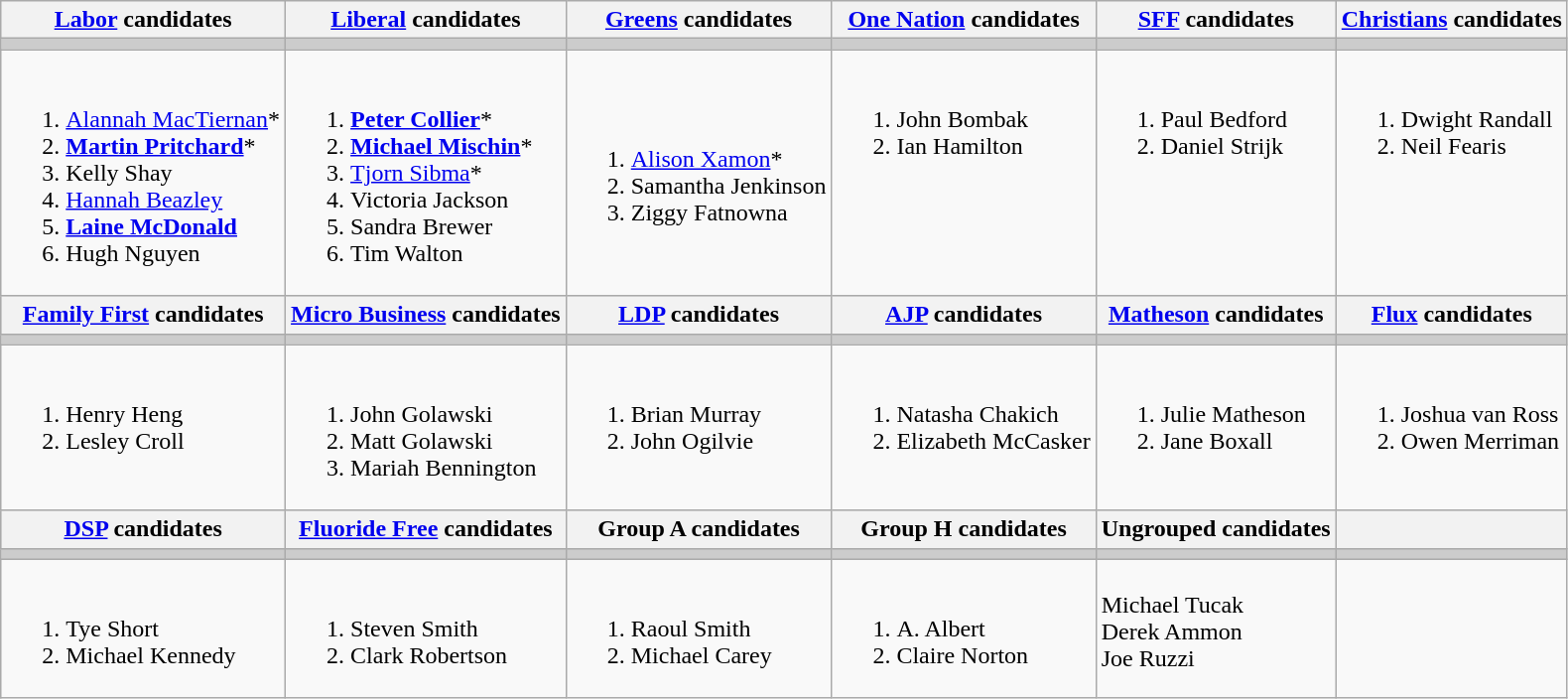<table class="wikitable">
<tr>
<th><a href='#'>Labor</a> candidates</th>
<th><a href='#'>Liberal</a> candidates</th>
<th><a href='#'>Greens</a> candidates</th>
<th><a href='#'>One Nation</a> candidates</th>
<th><a href='#'>SFF</a> candidates</th>
<th><a href='#'>Christians</a> candidates</th>
</tr>
<tr bgcolor="#cccccc">
<td></td>
<td></td>
<td></td>
<td></td>
<td></td>
<td></td>
</tr>
<tr>
<td><br><ol><li><a href='#'>Alannah MacTiernan</a>*</li><li><strong><a href='#'>Martin Pritchard</a></strong>*</li><li>Kelly Shay</li><li><a href='#'>Hannah Beazley</a></li><li><strong><a href='#'>Laine McDonald</a></strong></li><li>Hugh Nguyen</li></ol></td>
<td><br><ol><li><strong><a href='#'>Peter Collier</a></strong>*</li><li><strong><a href='#'>Michael Mischin</a></strong>*</li><li><a href='#'>Tjorn Sibma</a>*</li><li>Victoria Jackson</li><li>Sandra Brewer</li><li>Tim Walton</li></ol></td>
<td><br><ol><li><a href='#'>Alison Xamon</a>*</li><li>Samantha Jenkinson</li><li>Ziggy Fatnowna</li></ol></td>
<td valign="top"><br><ol><li>John Bombak</li><li>Ian Hamilton</li></ol></td>
<td valign=top><br><ol><li>Paul Bedford</li><li>Daniel Strijk</li></ol></td>
<td valign=top><br><ol><li>Dwight Randall</li><li>Neil Fearis</li></ol></td>
</tr>
<tr bgcolor="#cccccc">
<th><a href='#'>Family First</a> candidates</th>
<th><a href='#'>Micro Business</a> candidates</th>
<th><a href='#'>LDP</a> candidates</th>
<th><a href='#'>AJP</a> candidates</th>
<th><a href='#'>Matheson</a> candidates</th>
<th><a href='#'>Flux</a> candidates</th>
</tr>
<tr bgcolor="#cccccc">
<td></td>
<td></td>
<td></td>
<td></td>
<td></td>
<td></td>
</tr>
<tr>
<td valign=top><br><ol><li>Henry Heng</li><li>Lesley Croll</li></ol></td>
<td valign=top><br><ol><li>John Golawski</li><li>Matt Golawski</li><li>Mariah Bennington</li></ol></td>
<td valign=top><br><ol><li>Brian Murray</li><li>John Ogilvie</li></ol></td>
<td valign=top><br><ol><li>Natasha Chakich</li><li>Elizabeth McCasker</li></ol></td>
<td valign=top><br><ol><li>Julie Matheson</li><li>Jane Boxall</li></ol></td>
<td valign=top><br><ol><li>Joshua van Ross</li><li>Owen Merriman</li></ol></td>
</tr>
<tr bgcolor="#cccccc">
<th><a href='#'>DSP</a> candidates</th>
<th><a href='#'>Fluoride Free</a> candidates</th>
<th>Group A candidates</th>
<th>Group H candidates</th>
<th>Ungrouped candidates</th>
<th></th>
</tr>
<tr bgcolor="#cccccc">
<td></td>
<td></td>
<td></td>
<td></td>
<td></td>
<td></td>
</tr>
<tr>
<td valign=top><br><ol><li>Tye Short</li><li>Michael Kennedy</li></ol></td>
<td valign=top><br><ol><li>Steven Smith</li><li>Clark Robertson</li></ol></td>
<td valign=top><br><ol><li>Raoul Smith</li><li>Michael Carey</li></ol></td>
<td valign=top><br><ol><li>A. Albert</li><li>Claire Norton</li></ol></td>
<td valign=top><br>Michael Tucak <br>
Derek Ammon <br>
Joe Ruzzi</td>
</tr>
</table>
